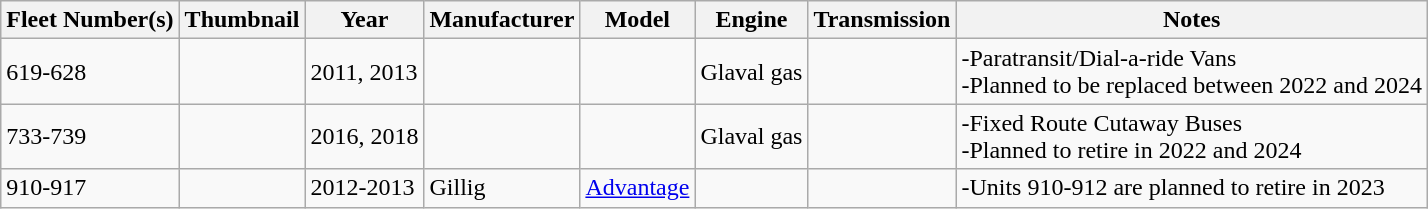<table class="wikitable">
<tr>
<th>Fleet Number(s)</th>
<th>Thumbnail</th>
<th>Year</th>
<th>Manufacturer</th>
<th>Model</th>
<th>Engine</th>
<th>Transmission</th>
<th>Notes</th>
</tr>
<tr>
<td>619-628</td>
<td></td>
<td>2011, 2013</td>
<td></td>
<td></td>
<td>Glaval gas</td>
<td></td>
<td>-Paratransit/Dial-a-ride Vans<br>-Planned to be replaced between 2022 and 2024</td>
</tr>
<tr>
<td>733-739</td>
<td></td>
<td>2016, 2018</td>
<td></td>
<td></td>
<td>Glaval gas</td>
<td></td>
<td>-Fixed Route Cutaway Buses<br>-Planned to retire in 2022 and 2024</td>
</tr>
<tr>
<td>910-917</td>
<td></td>
<td>2012-2013</td>
<td>Gillig</td>
<td><a href='#'>Advantage</a></td>
<td></td>
<td></td>
<td>-Units 910-912 are planned to retire in 2023</td>
</tr>
</table>
